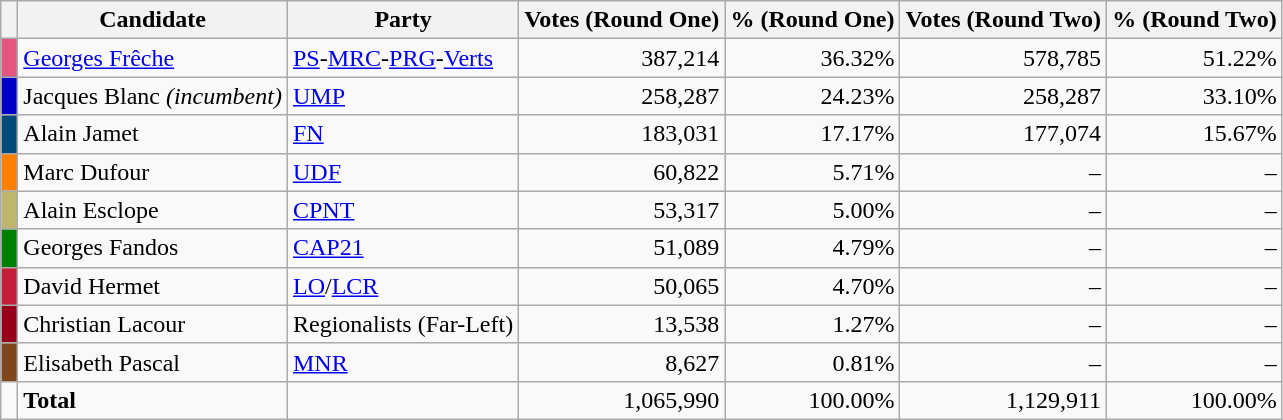<table class="wikitable" style="text-align:right">
<tr>
<th></th>
<th>Candidate</th>
<th>Party</th>
<th>Votes (Round One)</th>
<th>% (Round One)</th>
<th>Votes (Round Two)</th>
<th>% (Round Two)</th>
</tr>
<tr>
<td bgcolor="#E75480"> </td>
<td align=left><a href='#'>Georges Frêche</a></td>
<td align=left><a href='#'>PS</a>-<a href='#'>MRC</a>-<a href='#'>PRG</a>-<a href='#'>Verts</a></td>
<td>387,214</td>
<td>36.32%</td>
<td>578,785</td>
<td>51.22%</td>
</tr>
<tr>
<td bgcolor="#0000C8"> </td>
<td align=left>Jacques Blanc  <em>(incumbent)</em></td>
<td align=left><a href='#'>UMP</a></td>
<td>258,287</td>
<td>24.23%</td>
<td>258,287</td>
<td>33.10%</td>
</tr>
<tr>
<td bgcolor="#004A77"> </td>
<td align=left>Alain Jamet</td>
<td align=left><a href='#'>FN</a></td>
<td>183,031</td>
<td>17.17%</td>
<td>177,074</td>
<td>15.67%</td>
</tr>
<tr>
<td bgcolor="#FF7F00"> </td>
<td align=left>Marc Dufour</td>
<td align=left><a href='#'>UDF</a></td>
<td>60,822</td>
<td>5.71%</td>
<td>–</td>
<td>–</td>
</tr>
<tr>
<td bgcolor="#BDB76B"> </td>
<td align=left>Alain Esclope</td>
<td align=left><a href='#'>CPNT</a></td>
<td>53,317</td>
<td>5.00%</td>
<td>–</td>
<td>–</td>
</tr>
<tr>
<td bgcolor="GREEN"> </td>
<td align=left>Georges Fandos</td>
<td align=left><a href='#'>CAP21</a></td>
<td>51,089</td>
<td>4.79%</td>
<td>–</td>
<td>–</td>
</tr>
<tr>
<td bgcolor="#C41E3A"> </td>
<td align=left>David Hermet</td>
<td align=left><a href='#'>LO</a>/<a href='#'>LCR</a></td>
<td>50,065</td>
<td>4.70%</td>
<td>–</td>
<td>–</td>
</tr>
<tr>
<td bgcolor="#960018"> </td>
<td align=left>Christian Lacour</td>
<td align=left>Regionalists (Far-Left)</td>
<td>13,538</td>
<td>1.27%</td>
<td>–</td>
<td>–</td>
</tr>
<tr>
<td bgcolor="#80461B"> </td>
<td align=left>Elisabeth Pascal</td>
<td align=left><a href='#'>MNR</a></td>
<td>8,627</td>
<td>0.81%</td>
<td>–</td>
<td>–</td>
</tr>
<tr>
<td></td>
<td align=left><strong>Total</strong></td>
<td align=left></td>
<td>1,065,990</td>
<td>100.00%</td>
<td>1,129,911</td>
<td>100.00%</td>
</tr>
</table>
